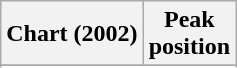<table class="wikitable sortable plainrowheaders" style="text-align:center;">
<tr>
<th scope="col">Chart (2002)</th>
<th scope="col">Peak<br>position</th>
</tr>
<tr>
</tr>
<tr>
</tr>
</table>
